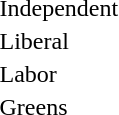<table style="margin-top:1em">
<tr>
<td width=20 > </td>
<td>Independent</td>
</tr>
<tr>
<td> </td>
<td>Liberal</td>
</tr>
<tr>
<td> </td>
<td>Labor</td>
</tr>
<tr>
<td> </td>
<td>Greens</td>
</tr>
<tr>
</tr>
</table>
